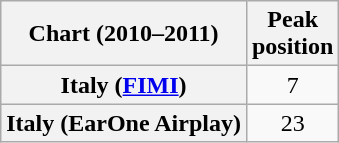<table class="wikitable sortable plainrowheaders" style="text-align:center;">
<tr>
<th>Chart (2010–2011)</th>
<th>Peak<br>position</th>
</tr>
<tr>
<th scope="row">Italy (<a href='#'>FIMI</a>)</th>
<td>7</td>
</tr>
<tr>
<th scope="row">Italy (EarOne Airplay)</th>
<td>23</td>
</tr>
</table>
